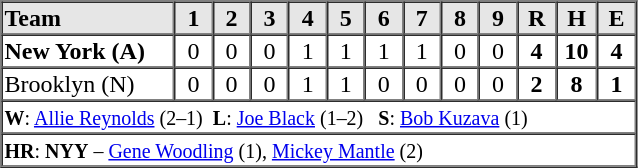<table border=1 cellspacing=0 width=425 style="margin-left:3em;">
<tr style="text-align:center; background-color:#e6e6e6;">
<th align=left width=125>Team</th>
<th width=25>1</th>
<th width=25>2</th>
<th width=25>3</th>
<th width=25>4</th>
<th width=25>5</th>
<th width=25>6</th>
<th width=25>7</th>
<th width=25>8</th>
<th width=25>9</th>
<th width=25>R</th>
<th width=25>H</th>
<th width=25>E</th>
</tr>
<tr style="text-align:center;">
<td align=left><strong>New York (A)</strong></td>
<td>0</td>
<td>0</td>
<td>0</td>
<td>1</td>
<td>1</td>
<td>1</td>
<td>1</td>
<td>0</td>
<td>0</td>
<td><strong>4</strong></td>
<td><strong>10</strong></td>
<td><strong>4</strong></td>
</tr>
<tr style="text-align:center;">
<td align=left>Brooklyn (N)</td>
<td>0</td>
<td>0</td>
<td>0</td>
<td>1</td>
<td>1</td>
<td>0</td>
<td>0</td>
<td>0</td>
<td>0</td>
<td><strong>2</strong></td>
<td><strong>8</strong></td>
<td><strong>1</strong></td>
</tr>
<tr style="text-align:left;">
<td colspan=13><small><strong>W</strong>: <a href='#'>Allie Reynolds</a> (2–1)  <strong>L</strong>: <a href='#'>Joe Black</a> (1–2)   <strong>S</strong>: <a href='#'>Bob Kuzava</a> (1)</small></td>
</tr>
<tr style="text-align:left;">
<td colspan=13><small><strong>HR</strong>: <strong>NYY</strong> – <a href='#'>Gene Woodling</a> (1), <a href='#'>Mickey Mantle</a> (2)</small></td>
</tr>
</table>
